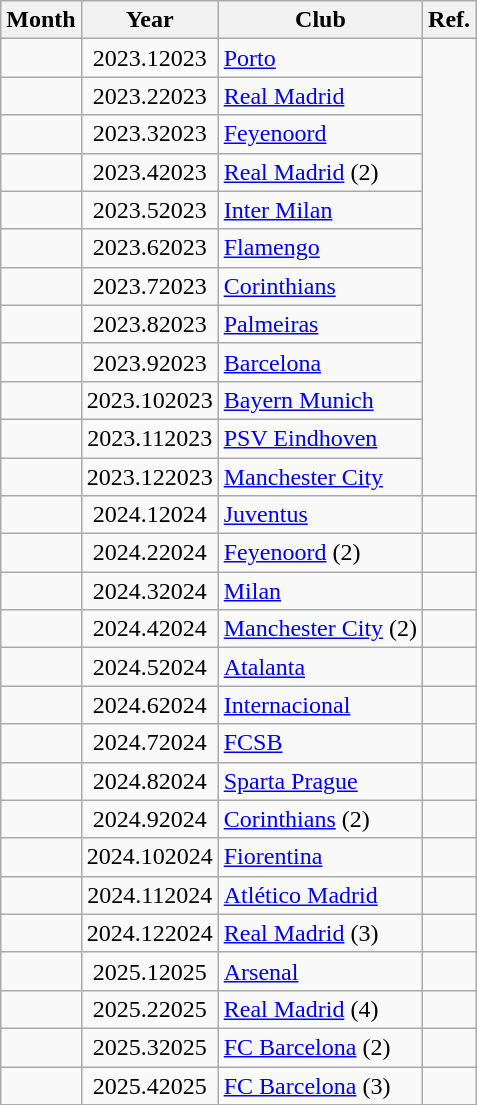<table class="wikitable sortable">
<tr>
<th>Month</th>
<th>Year</th>
<th>Club</th>
<th class="unsortable">Ref.</th>
</tr>
<tr>
<td></td>
<td align=center><span>2023.1</span>2023</td>
<td> <a href='#'>Porto</a></td>
<td rowspan="12" align="center"></td>
</tr>
<tr>
<td></td>
<td align=center><span>2023.2</span>2023</td>
<td> <a href='#'>Real Madrid</a></td>
</tr>
<tr>
<td></td>
<td align=center><span>2023.3</span>2023</td>
<td> <a href='#'>Feyenoord</a></td>
</tr>
<tr>
<td></td>
<td align=center><span>2023.4</span>2023</td>
<td> <a href='#'>Real Madrid</a> (2)</td>
</tr>
<tr>
<td></td>
<td align=center><span>2023.5</span>2023</td>
<td> <a href='#'>Inter Milan</a></td>
</tr>
<tr>
<td></td>
<td align=center><span>2023.6</span>2023</td>
<td> <a href='#'>Flamengo</a></td>
</tr>
<tr>
<td></td>
<td align=center><span>2023.7</span>2023</td>
<td> <a href='#'>Corinthians</a></td>
</tr>
<tr>
<td></td>
<td align=center><span>2023.8</span>2023</td>
<td> <a href='#'>Palmeiras</a></td>
</tr>
<tr>
<td></td>
<td align=center><span>2023.9</span>2023</td>
<td> <a href='#'>Barcelona</a></td>
</tr>
<tr>
<td></td>
<td align=center><span>2023.10</span>2023</td>
<td> <a href='#'>Bayern Munich</a></td>
</tr>
<tr>
<td></td>
<td align=center><span>2023.11</span>2023</td>
<td> <a href='#'>PSV Eindhoven</a></td>
</tr>
<tr>
<td></td>
<td align=center><span>2023.12</span>2023</td>
<td> <a href='#'>Manchester City</a></td>
</tr>
<tr>
<td></td>
<td align=center><span>2024.1</span>2024</td>
<td> <a href='#'>Juventus</a></td>
<td align="center"></td>
</tr>
<tr>
<td></td>
<td align=center><span>2024.2</span>2024</td>
<td> <a href='#'>Feyenoord</a> (2)</td>
<td align="center"></td>
</tr>
<tr>
<td></td>
<td align=center><span>2024.3</span>2024</td>
<td> <a href='#'>Milan</a></td>
<td align="center"></td>
</tr>
<tr>
<td></td>
<td align=center><span>2024.4</span>2024</td>
<td> <a href='#'>Manchester City</a> (2)</td>
<td align="center"></td>
</tr>
<tr>
<td></td>
<td align=center><span>2024.5</span>2024</td>
<td> <a href='#'>Atalanta</a></td>
<td align="center"></td>
</tr>
<tr>
<td></td>
<td align=center><span>2024.6</span>2024</td>
<td> <a href='#'>Internacional</a></td>
<td align="center"></td>
</tr>
<tr>
<td></td>
<td align=center><span>2024.7</span>2024</td>
<td> <a href='#'>FCSB</a></td>
<td align="center"></td>
</tr>
<tr>
<td></td>
<td align=center><span>2024.8</span>2024</td>
<td> <a href='#'>Sparta Prague</a></td>
<td align="center"></td>
</tr>
<tr>
<td></td>
<td align=center><span>2024.9</span>2024</td>
<td> <a href='#'>Corinthians</a> (2)</td>
<td align="center"></td>
</tr>
<tr>
<td></td>
<td align=center><span>2024.10</span>2024</td>
<td> <a href='#'>Fiorentina</a></td>
<td align="center"></td>
</tr>
<tr>
<td></td>
<td align=center><span>2024.11</span>2024</td>
<td> <a href='#'>Atlético Madrid</a></td>
<td align="center"></td>
</tr>
<tr>
<td></td>
<td align=center><span>2024.12</span>2024</td>
<td> <a href='#'>Real Madrid</a> (3)</td>
<td align="center"></td>
</tr>
<tr>
<td></td>
<td align=center><span>2025.1</span>2025</td>
<td> <a href='#'>Arsenal</a></td>
<td align="center"></td>
</tr>
<tr>
<td></td>
<td align=center><span>2025.2</span>2025</td>
<td> <a href='#'>Real Madrid</a> (4)</td>
<td align="center"></td>
</tr>
<tr>
<td></td>
<td align=center><span>2025.3</span>2025</td>
<td> <a href='#'>FC Barcelona</a> (2)</td>
<td align="center"></td>
</tr>
<tr>
<td></td>
<td align=center><span>2025.4</span>2025</td>
<td> <a href='#'>FC Barcelona</a> (3)</td>
<td align="center"></td>
</tr>
</table>
